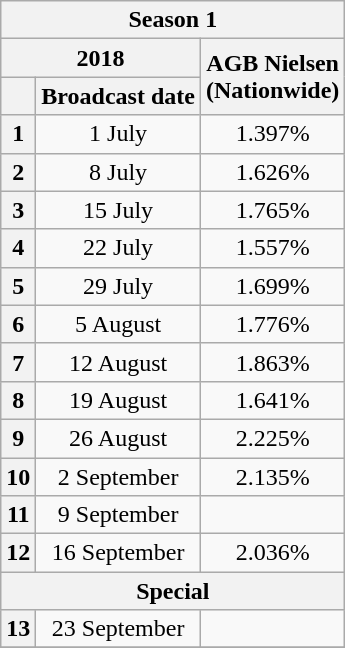<table class=wikitable style=text-align:center>
<tr>
<th colspan=3>Season 1</th>
</tr>
<tr>
<th colspan=2>2018</th>
<th rowspan=2>AGB Nielsen<br>(Nationwide)<br></th>
</tr>
<tr>
<th></th>
<th>Broadcast date</th>
</tr>
<tr>
<th>1</th>
<td>1 July</td>
<td>1.397%</td>
</tr>
<tr>
<th>2</th>
<td>8 July</td>
<td>1.626%</td>
</tr>
<tr>
<th>3</th>
<td>15 July</td>
<td>1.765%</td>
</tr>
<tr>
<th>4</th>
<td>22 July</td>
<td>1.557%</td>
</tr>
<tr>
<th>5</th>
<td>29 July</td>
<td>1.699%</td>
</tr>
<tr>
<th>6</th>
<td>5 August</td>
<td>1.776%</td>
</tr>
<tr>
<th>7</th>
<td>12 August</td>
<td>1.863%</td>
</tr>
<tr>
<th>8</th>
<td>19 August</td>
<td>1.641%</td>
</tr>
<tr>
<th>9</th>
<td>26 August</td>
<td>2.225%</td>
</tr>
<tr>
<th>10</th>
<td>2 September</td>
<td>2.135%</td>
</tr>
<tr>
<th>11</th>
<td>9 September</td>
<td></td>
</tr>
<tr>
<th>12</th>
<td>16 September</td>
<td>2.036%</td>
</tr>
<tr>
<th colspan=3>Special</th>
</tr>
<tr>
<th>13</th>
<td>23 September</td>
<td></td>
</tr>
<tr>
</tr>
</table>
